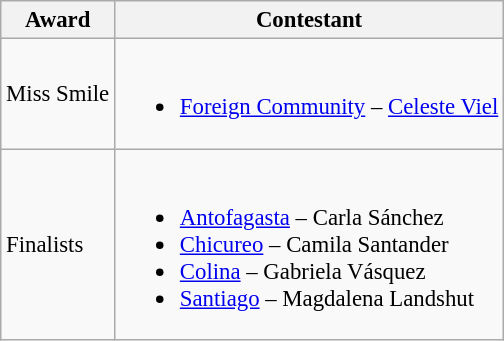<table class="wikitable sortable" style="font-size: 95%;">
<tr>
<th>Award</th>
<th>Contestant</th>
</tr>
<tr>
<td>Miss Smile</td>
<td><br><ul><li><a href='#'>Foreign Community</a> – <a href='#'>Celeste Viel</a></li></ul></td>
</tr>
<tr>
<td>Finalists</td>
<td><br><ul><li><a href='#'>Antofagasta</a> – Carla Sánchez</li><li><a href='#'>Chicureo</a> – Camila Santander</li><li><a href='#'>Colina</a> – Gabriela Vásquez</li><li><a href='#'>Santiago</a> – Magdalena Landshut</li></ul></td>
</tr>
</table>
